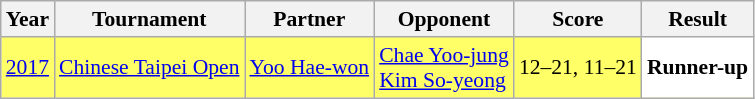<table class="sortable wikitable" style="font-size: 90%;">
<tr>
<th>Year</th>
<th>Tournament</th>
<th>Partner</th>
<th>Opponent</th>
<th>Score</th>
<th>Result</th>
</tr>
<tr style="background:#FFFF67">
<td align="center"><a href='#'>2017</a></td>
<td align="left"><a href='#'>Chinese Taipei Open</a></td>
<td align="left"> <a href='#'>Yoo Hae-won</a></td>
<td align="left"> <a href='#'>Chae Yoo-jung</a><br> <a href='#'>Kim So-yeong</a></td>
<td align="left">12–21, 11–21</td>
<td style="text-align:left; background:white"> <strong>Runner-up</strong></td>
</tr>
</table>
